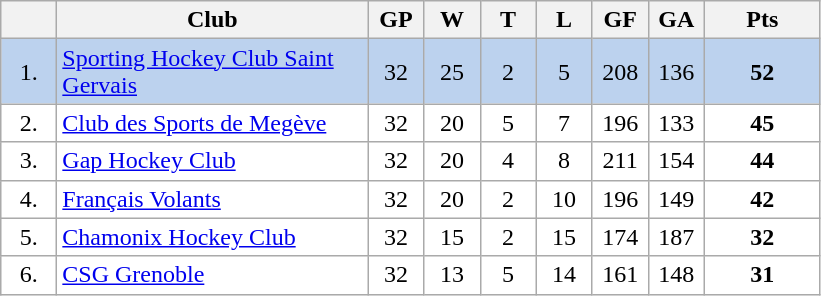<table class="wikitable">
<tr>
<th width="30"></th>
<th width="200">Club</th>
<th width="30">GP</th>
<th width="30">W</th>
<th width="30">T</th>
<th width="30">L</th>
<th width="30">GF</th>
<th width="30">GA</th>
<th width="70">Pts</th>
</tr>
<tr bgcolor="#BCD2EE" align="center">
<td>1.</td>
<td align="left"><a href='#'>Sporting Hockey Club Saint Gervais</a></td>
<td>32</td>
<td>25</td>
<td>2</td>
<td>5</td>
<td>208</td>
<td>136</td>
<td><strong>52</strong></td>
</tr>
<tr bgcolor="#FFFFFF" align="center">
<td>2.</td>
<td align="left"><a href='#'>Club des Sports de Megève</a></td>
<td>32</td>
<td>20</td>
<td>5</td>
<td>7</td>
<td>196</td>
<td>133</td>
<td><strong>45</strong></td>
</tr>
<tr bgcolor="#FFFFFF" align="center">
<td>3.</td>
<td align="left"><a href='#'>Gap Hockey Club</a></td>
<td>32</td>
<td>20</td>
<td>4</td>
<td>8</td>
<td>211</td>
<td>154</td>
<td><strong>44</strong></td>
</tr>
<tr bgcolor="#FFFFFF" align="center">
<td>4.</td>
<td align="left"><a href='#'>Français Volants</a></td>
<td>32</td>
<td>20</td>
<td>2</td>
<td>10</td>
<td>196</td>
<td>149</td>
<td><strong>42</strong></td>
</tr>
<tr bgcolor="#FFFFFF" align="center">
<td>5.</td>
<td align="left"><a href='#'>Chamonix Hockey Club</a></td>
<td>32</td>
<td>15</td>
<td>2</td>
<td>15</td>
<td>174</td>
<td>187</td>
<td><strong>32</strong></td>
</tr>
<tr bgcolor="#FFFFFF" align="center">
<td>6.</td>
<td align="left"><a href='#'>CSG Grenoble</a></td>
<td>32</td>
<td>13</td>
<td>5</td>
<td>14</td>
<td>161</td>
<td>148</td>
<td><strong>31</strong></td>
</tr>
</table>
